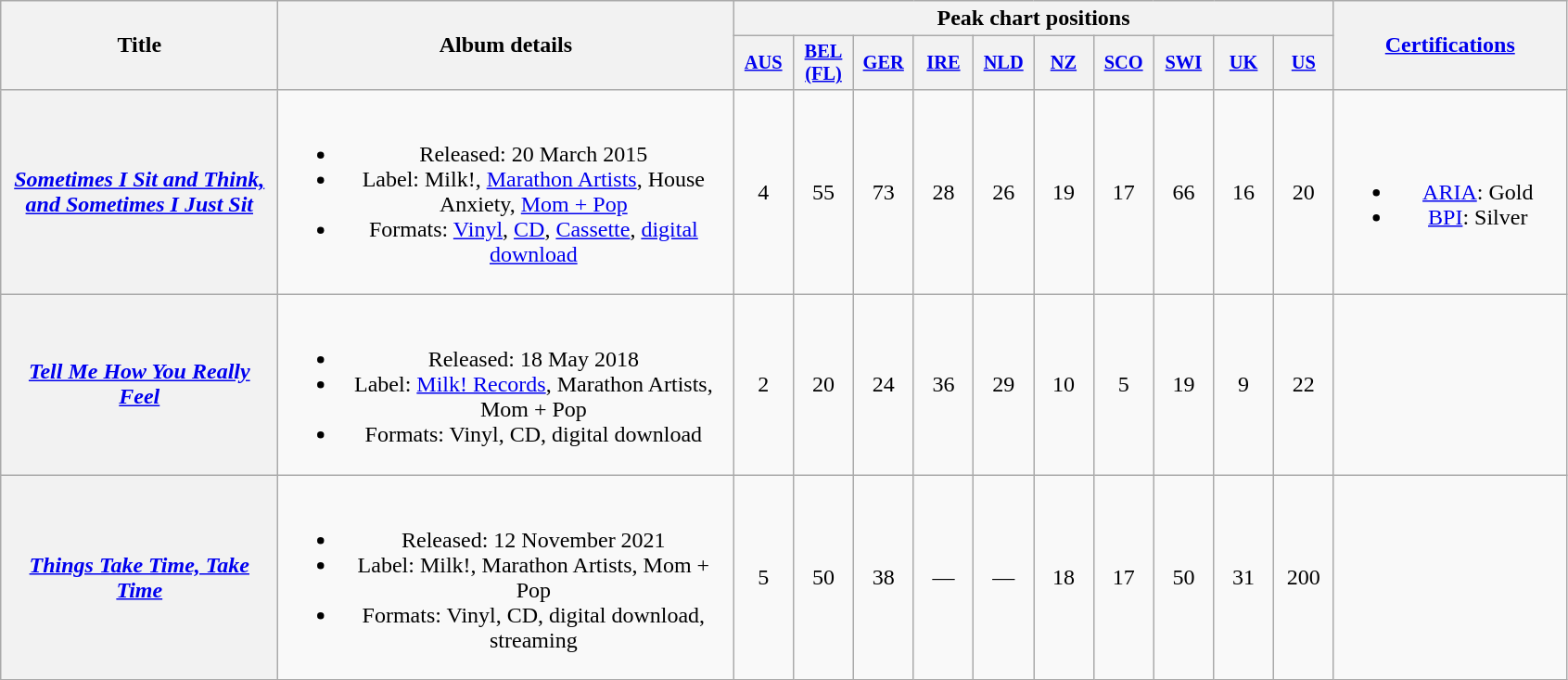<table class="wikitable plainrowheaders" style="text-align:center;">
<tr>
<th scope="col" rowspan="2" style="width:12em;">Title</th>
<th scope="col" rowspan="2" style="width:20em;">Album details</th>
<th scope="col" colspan="10">Peak chart positions</th>
<th scope="col" rowspan="2" style="width:10em;"><a href='#'>Certifications</a></th>
</tr>
<tr>
<th scope="col" style="width:2.7em;font-size:85%;"><a href='#'>AUS</a><br></th>
<th scope="col" style="width:2.7em;font-size:85%;"><a href='#'>BEL<br>(FL)</a><br></th>
<th scope="col" style="width:2.7em;font-size:85%;"><a href='#'>GER</a><br></th>
<th scope="col" style="width:2.7em;font-size:85%;"><a href='#'>IRE</a><br></th>
<th scope="col" style="width:2.7em;font-size:85%;"><a href='#'>NLD</a><br></th>
<th scope="col" style="width:2.7em;font-size:85%;"><a href='#'>NZ</a><br></th>
<th scope="col" style="width:2.7em;font-size:85%;"><a href='#'>SCO</a><br></th>
<th scope="col" style="width:2.7em;font-size:85%;"><a href='#'>SWI</a><br></th>
<th scope="col" style="width:2.7em;font-size:85%;"><a href='#'>UK</a><br></th>
<th scope="col" style="width:2.7em;font-size:85%;"><a href='#'>US</a><br></th>
</tr>
<tr>
<th scope="row"><em><a href='#'>Sometimes I Sit and Think, and Sometimes I Just Sit</a></em></th>
<td><br><ul><li>Released: 20 March 2015</li><li>Label: Milk!, <a href='#'>Marathon Artists</a>, House Anxiety, <a href='#'>Mom + Pop</a></li><li>Formats: <a href='#'>Vinyl</a>, <a href='#'>CD</a>, <a href='#'>Cassette</a>, <a href='#'>digital download</a></li></ul></td>
<td>4</td>
<td>55</td>
<td>73</td>
<td>28</td>
<td>26</td>
<td>19</td>
<td>17</td>
<td>66</td>
<td>16</td>
<td>20</td>
<td><br><ul><li><a href='#'>ARIA</a>: Gold</li><li><a href='#'>BPI</a>: Silver</li></ul></td>
</tr>
<tr>
<th scope="row"><em><a href='#'>Tell Me How You Really Feel</a></em></th>
<td><br><ul><li>Released: 18 May 2018</li><li>Label: <a href='#'>Milk! Records</a>, Marathon Artists, Mom + Pop</li><li>Formats: Vinyl, CD, digital download</li></ul></td>
<td>2</td>
<td>20</td>
<td>24</td>
<td>36</td>
<td>29</td>
<td>10</td>
<td>5</td>
<td>19</td>
<td>9</td>
<td>22</td>
<td></td>
</tr>
<tr>
<th scope="row"><em><a href='#'>Things Take Time, Take Time</a></em></th>
<td><br><ul><li>Released: 12 November 2021</li><li>Label: Milk!, Marathon Artists, Mom + Pop</li><li>Formats: Vinyl, CD, digital download, streaming</li></ul></td>
<td>5</td>
<td>50</td>
<td>38</td>
<td>—</td>
<td>—</td>
<td>18</td>
<td>17</td>
<td>50</td>
<td>31</td>
<td>200</td>
<td></td>
</tr>
</table>
